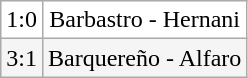<table class="wikitable">
<tr align=center bgcolor=white>
<td>1:0</td>
<td>Barbastro - Hernani</td>
</tr>
<tr align=center bgcolor=#F5F5F5>
<td>3:1</td>
<td>Barquereño - Alfaro</td>
</tr>
</table>
